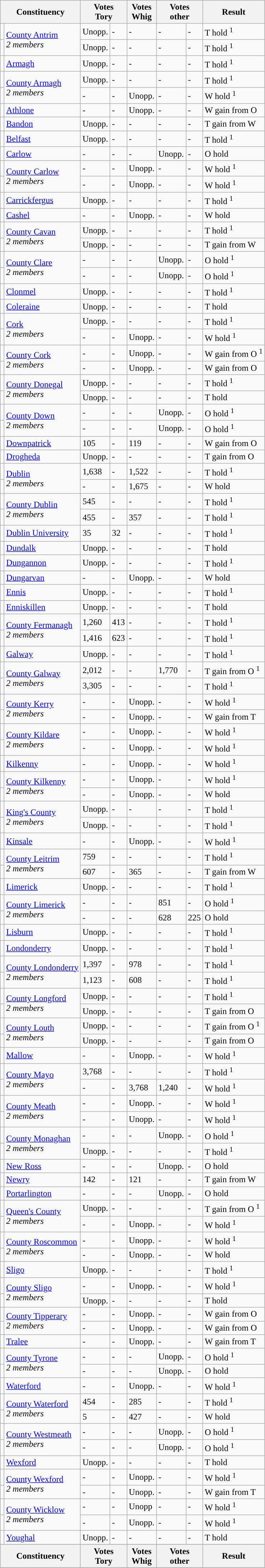<table class="wikitable">
<tr>
<th colspan="2">Constituency</th>
<th colspan="2">Votes<br>Tory</th>
<th>Votes<br>Whig</th>
<th colspan="2">Votes<br>other</th>
<th>Result</th>
</tr>
<tr>
<td style="background-color: "></td>
<td rowspan="2"><a href='#'>County Antrim</a><br><em>2 members</em></td>
<td>Unopp.</td>
<td>-</td>
<td>-</td>
<td>-</td>
<td>-</td>
<td>T hold <sup>1</sup></td>
</tr>
<tr>
<td style="background-color: "></td>
<td>Unopp.</td>
<td>-</td>
<td>-</td>
<td>-</td>
<td>-</td>
<td>T hold <sup>1</sup></td>
</tr>
<tr>
<td style="background-color: "></td>
<td><a href='#'>Armagh</a></td>
<td>Unopp.</td>
<td>-</td>
<td>-</td>
<td>-</td>
<td>-</td>
<td>T hold <sup>1</sup></td>
</tr>
<tr>
<td style="background-color: "></td>
<td rowspan="2"><a href='#'>County Armagh</a><br><em>2 members</em></td>
<td>Unopp.</td>
<td>-</td>
<td>-</td>
<td>-</td>
<td>-</td>
<td>T hold <sup>1</sup></td>
</tr>
<tr>
<td style="background-color: "></td>
<td>-</td>
<td>-</td>
<td>Unopp.</td>
<td>-</td>
<td>-</td>
<td>W hold <sup>1</sup></td>
</tr>
<tr>
<td style="background-color: "></td>
<td><a href='#'>Athlone</a></td>
<td>-</td>
<td>-</td>
<td>Unopp.</td>
<td>-</td>
<td>-</td>
<td>W gain from O</td>
</tr>
<tr>
<td style="background-color: "></td>
<td><a href='#'>Bandon</a></td>
<td>Unopp.</td>
<td>-</td>
<td>-</td>
<td>-</td>
<td>-</td>
<td>T gain from W</td>
</tr>
<tr>
<td style="background-color: "></td>
<td><a href='#'>Belfast</a></td>
<td>Unopp.</td>
<td>-</td>
<td>-</td>
<td>-</td>
<td>-</td>
<td>T hold <sup>1</sup></td>
</tr>
<tr>
<td style="background-color: "></td>
<td><a href='#'>Carlow</a></td>
<td>-</td>
<td>-</td>
<td>-</td>
<td>Unopp.</td>
<td>-</td>
<td>O hold</td>
</tr>
<tr>
<td style="background-color: "></td>
<td rowspan="2"><a href='#'>County Carlow</a><br><em>2 members</em></td>
<td>-</td>
<td>-</td>
<td>Unopp.</td>
<td>-</td>
<td>-</td>
<td>W hold <sup>1</sup></td>
</tr>
<tr>
<td style="background-color: "></td>
<td>-</td>
<td>-</td>
<td>Unopp.</td>
<td>-</td>
<td>-</td>
<td>W hold <sup>1</sup></td>
</tr>
<tr>
<td style="background-color: "></td>
<td><a href='#'>Carrickfergus</a></td>
<td>Unopp.</td>
<td>-</td>
<td>-</td>
<td>-</td>
<td>-</td>
<td>T hold <sup>1</sup></td>
</tr>
<tr>
<td style="background-color: "></td>
<td><a href='#'>Cashel</a></td>
<td>-</td>
<td>-</td>
<td>Unopp.</td>
<td>-</td>
<td>-</td>
<td>W hold</td>
</tr>
<tr>
<td style="background-color: "></td>
<td rowspan="2"><a href='#'>County Cavan</a><br><em>2 members</em></td>
<td>Unopp.</td>
<td>-</td>
<td>-</td>
<td>-</td>
<td>-</td>
<td>T hold <sup>1</sup></td>
</tr>
<tr>
<td style="background-color: "></td>
<td>Unopp.</td>
<td>-</td>
<td>-</td>
<td>-</td>
<td>-</td>
<td>T gain from W</td>
</tr>
<tr>
<td style="background-color: "></td>
<td rowspan="2"><a href='#'>County Clare</a><br><em>2 members</em></td>
<td>-</td>
<td>-</td>
<td>-</td>
<td>Unopp.</td>
<td>-</td>
<td>O hold <sup>1</sup></td>
</tr>
<tr>
<td style="background-color: "></td>
<td>-</td>
<td>-</td>
<td>-</td>
<td>Unopp.</td>
<td>-</td>
<td>O hold <sup>1</sup></td>
</tr>
<tr>
<td style="background-color: "></td>
<td><a href='#'>Clonmel</a></td>
<td>Unopp.</td>
<td>-</td>
<td>-</td>
<td>-</td>
<td>-</td>
<td>T hold <sup>1</sup></td>
</tr>
<tr>
<td style="background-color: "></td>
<td><a href='#'>Coleraine</a></td>
<td>Unopp.</td>
<td>-</td>
<td>-</td>
<td>-</td>
<td>-</td>
<td>T hold</td>
</tr>
<tr>
<td style="background-color: "></td>
<td rowspan="2"><a href='#'>Cork</a><br><em>2 members</em></td>
<td>Unopp.</td>
<td>-</td>
<td>-</td>
<td>-</td>
<td>-</td>
<td>T hold <sup>1</sup></td>
</tr>
<tr>
<td style="background-color: "></td>
<td>-</td>
<td>-</td>
<td>Unopp.</td>
<td>-</td>
<td>-</td>
<td>W hold <sup>1</sup></td>
</tr>
<tr>
<td style="background-color: "></td>
<td rowspan="2"><a href='#'>County Cork</a><br><em>2 members</em></td>
<td>-</td>
<td>-</td>
<td>Unopp.</td>
<td>-</td>
<td>-</td>
<td>W gain from O <sup>1</sup></td>
</tr>
<tr>
<td style="background-color: "></td>
<td>-</td>
<td>-</td>
<td>Unopp.</td>
<td>-</td>
<td>-</td>
<td>W gain from O</td>
</tr>
<tr>
<td style="background-color: "></td>
<td rowspan="2"><a href='#'>County Donegal</a><br><em>2 members</em></td>
<td>Unopp.</td>
<td>-</td>
<td>-</td>
<td>-</td>
<td>-</td>
<td>T hold <sup>1</sup></td>
</tr>
<tr>
<td style="background-color: "></td>
<td>Unopp.</td>
<td>-</td>
<td>-</td>
<td>-</td>
<td>-</td>
<td>T hold</td>
</tr>
<tr>
<td style="background-color: "></td>
<td rowspan="2"><a href='#'>County Down</a><br><em>2 members</em></td>
<td>-</td>
<td>-</td>
<td>-</td>
<td>Unopp.</td>
<td>-</td>
<td>O hold <sup>1</sup></td>
</tr>
<tr>
<td style="background-color: "></td>
<td>-</td>
<td>-</td>
<td>-</td>
<td>Unopp.</td>
<td>-</td>
<td>O hold <sup>1</sup></td>
</tr>
<tr>
<td style="background-color: "></td>
<td><a href='#'>Downpatrick</a></td>
<td>105</td>
<td>-</td>
<td>119</td>
<td>-</td>
<td>-</td>
<td>W gain from O</td>
</tr>
<tr>
<td style="background-color: "></td>
<td><a href='#'>Drogheda</a></td>
<td>Unopp.</td>
<td>-</td>
<td>-</td>
<td>-</td>
<td>-</td>
<td>T gain from O</td>
</tr>
<tr>
<td style="background-color: "></td>
<td rowspan="2"><a href='#'>Dublin</a><br><em>2 members</em></td>
<td>1,638</td>
<td>-</td>
<td>1,522</td>
<td>-</td>
<td>-</td>
<td>T hold <sup>1</sup></td>
</tr>
<tr>
<td style="background-color: "></td>
<td>-</td>
<td>-</td>
<td>1,675</td>
<td>-</td>
<td>-</td>
<td>W hold</td>
</tr>
<tr>
<td style="background-color: "></td>
<td rowspan="2"><a href='#'>County Dublin</a><br><em>2 members</em></td>
<td>545</td>
<td>-</td>
<td>-</td>
<td>-</td>
<td>-</td>
<td>T hold <sup>1</sup></td>
</tr>
<tr>
<td style="background-color: "></td>
<td>455</td>
<td>-</td>
<td>357</td>
<td>-</td>
<td>-</td>
<td>T hold <sup>1</sup></td>
</tr>
<tr>
<td style="background-color: "></td>
<td><a href='#'>Dublin University</a></td>
<td>35</td>
<td>32</td>
<td>-</td>
<td>-</td>
<td>-</td>
<td>T hold <sup>1</sup></td>
</tr>
<tr>
<td style="background-color: "></td>
<td><a href='#'>Dundalk</a></td>
<td>Unopp.</td>
<td>-</td>
<td>-</td>
<td>-</td>
<td>-</td>
<td>T hold</td>
</tr>
<tr>
<td style="background-color: "></td>
<td><a href='#'>Dungannon</a></td>
<td>Unopp.</td>
<td>-</td>
<td>-</td>
<td>-</td>
<td>-</td>
<td>T hold <sup>1</sup></td>
</tr>
<tr>
<td style="background-color: "></td>
<td><a href='#'>Dungarvan</a></td>
<td>-</td>
<td>-</td>
<td>Unopp.</td>
<td>-</td>
<td>-</td>
<td>W hold</td>
</tr>
<tr>
<td style="background-color: "></td>
<td><a href='#'>Ennis</a></td>
<td>Unopp.</td>
<td>-</td>
<td>-</td>
<td>-</td>
<td>-</td>
<td>T hold <sup>1</sup></td>
</tr>
<tr>
<td style="background-color: "></td>
<td><a href='#'>Enniskillen</a></td>
<td>Unopp.</td>
<td>-</td>
<td>-</td>
<td>-</td>
<td>-</td>
<td>T hold</td>
</tr>
<tr>
<td style="background-color: "></td>
<td rowspan="2"><a href='#'>County Fermanagh</a><br><em>2 members</em></td>
<td>1,260</td>
<td>413</td>
<td>-</td>
<td>-</td>
<td>-</td>
<td>T hold <sup>1</sup></td>
</tr>
<tr>
<td style="background-color: "></td>
<td>1,416</td>
<td>623</td>
<td>-</td>
<td>-</td>
<td>-</td>
<td>T hold <sup>1</sup></td>
</tr>
<tr>
<td style="background-color: "></td>
<td><a href='#'>Galway</a></td>
<td>Unopp.</td>
<td>-</td>
<td>-</td>
<td>-</td>
<td>-</td>
<td>T hold <sup>1</sup></td>
</tr>
<tr>
<td style="background-color: "></td>
<td rowspan="2"><a href='#'>County Galway</a><br><em>2 members</em></td>
<td>2,012</td>
<td>-</td>
<td>-</td>
<td>1,770</td>
<td>-</td>
<td>T gain from O <sup>1</sup></td>
</tr>
<tr>
<td style="background-color: "></td>
<td>3,305</td>
<td>-</td>
<td>-</td>
<td>-</td>
<td>-</td>
<td>T hold <sup>1</sup></td>
</tr>
<tr>
<td style="background-color: "></td>
<td rowspan="2"><a href='#'>County Kerry</a><br><em>2 members</em></td>
<td>-</td>
<td>-</td>
<td>Unopp.</td>
<td>-</td>
<td>-</td>
<td>W hold <sup>1</sup></td>
</tr>
<tr>
<td style="background-color: "></td>
<td>-</td>
<td>-</td>
<td>Unopp.</td>
<td>-</td>
<td>-</td>
<td>W gain from T</td>
</tr>
<tr>
<td style="background-color: "></td>
<td rowspan="2"><a href='#'>County Kildare</a><br><em>2 members</em></td>
<td>-</td>
<td>-</td>
<td>Unopp.</td>
<td>-</td>
<td>-</td>
<td>W hold <sup>1</sup></td>
</tr>
<tr>
<td style="background-color: "></td>
<td>-</td>
<td>-</td>
<td>Unopp.</td>
<td>-</td>
<td>-</td>
<td>W hold <sup>1</sup></td>
</tr>
<tr>
<td style="background-color: "></td>
<td><a href='#'>Kilkenny</a></td>
<td>-</td>
<td>-</td>
<td>Unopp.</td>
<td>-</td>
<td>-</td>
<td>W hold <sup>1</sup></td>
</tr>
<tr>
<td style="background-color: "></td>
<td rowspan="2"><a href='#'>County Kilkenny</a><br><em>2 members</em></td>
<td>-</td>
<td>-</td>
<td>Unopp.</td>
<td>-</td>
<td>-</td>
<td>W hold <sup>1</sup></td>
</tr>
<tr>
<td style="background-color: "></td>
<td>-</td>
<td>-</td>
<td>Unopp.</td>
<td>-</td>
<td>-</td>
<td>W hold</td>
</tr>
<tr>
<td style="background-color: "></td>
<td rowspan="2"><a href='#'>King's County</a><br><em>2 members</em></td>
<td>Unopp.</td>
<td>-</td>
<td>-</td>
<td>-</td>
<td>-</td>
<td>T hold <sup>1</sup></td>
</tr>
<tr>
<td style="background-color: "></td>
<td>Unopp.</td>
<td>-</td>
<td>-</td>
<td>-</td>
<td>-</td>
<td>T hold <sup>1</sup></td>
</tr>
<tr>
<td style="background-color: "></td>
<td><a href='#'>Kinsale</a></td>
<td>-</td>
<td>-</td>
<td>Unopp.</td>
<td>-</td>
<td>-</td>
<td>W hold <sup>1</sup></td>
</tr>
<tr>
<td style="background-color: "></td>
<td rowspan="2"><a href='#'>County Leitrim</a><br><em>2 members</em></td>
<td>759</td>
<td>-</td>
<td>-</td>
<td>-</td>
<td>-</td>
<td>T hold <sup>1</sup></td>
</tr>
<tr>
<td style="background-color: "></td>
<td>607</td>
<td>-</td>
<td>365</td>
<td>-</td>
<td>-</td>
<td>T gain from W</td>
</tr>
<tr>
<td style="background-color: "></td>
<td><a href='#'>Limerick</a></td>
<td>Unopp.</td>
<td>-</td>
<td>-</td>
<td>-</td>
<td>-</td>
<td>T hold <sup>1</sup></td>
</tr>
<tr>
<td style="background-color: "></td>
<td rowspan="2"><a href='#'>County Limerick</a><br><em>2 members</em></td>
<td>-</td>
<td>-</td>
<td>-</td>
<td>851</td>
<td>-</td>
<td>O hold <sup>1</sup></td>
</tr>
<tr>
<td style="background-color: "></td>
<td>-</td>
<td>-</td>
<td>-</td>
<td>628</td>
<td>225</td>
<td>O hold</td>
</tr>
<tr>
<td style="background-color: "></td>
<td><a href='#'>Lisburn</a></td>
<td>Unopp.</td>
<td>-</td>
<td>-</td>
<td>-</td>
<td>-</td>
<td>T hold <sup>1</sup></td>
</tr>
<tr>
<td style="background-color: "></td>
<td><a href='#'>Londonderry</a></td>
<td>Unopp.</td>
<td>-</td>
<td>-</td>
<td>-</td>
<td>-</td>
<td>T hold <sup>1</sup></td>
</tr>
<tr>
<td style="background-color: "></td>
<td rowspan="2"><a href='#'>County Londonderry</a><br><em>2 members</em></td>
<td>1,397</td>
<td>-</td>
<td>978</td>
<td>-</td>
<td>-</td>
<td>T hold <sup>1</sup></td>
</tr>
<tr>
<td style="background-color: "></td>
<td>1,123</td>
<td>-</td>
<td>608</td>
<td>-</td>
<td>-</td>
<td>T hold <sup>1</sup></td>
</tr>
<tr>
<td style="background-color: "></td>
<td rowspan="2"><a href='#'>County Longford</a><br><em>2 members</em></td>
<td>Unopp.</td>
<td>-</td>
<td>-</td>
<td>-</td>
<td>-</td>
<td>T hold <sup>1</sup></td>
</tr>
<tr>
<td style="background-color: "></td>
<td>Unopp.</td>
<td>-</td>
<td>-</td>
<td>-</td>
<td>-</td>
<td>T gain from O</td>
</tr>
<tr>
<td style="background-color: "></td>
<td rowspan="2"><a href='#'>County Louth</a><br><em>2 members</em></td>
<td>Unopp.</td>
<td>-</td>
<td>-</td>
<td>-</td>
<td>-</td>
<td>T gain from O <sup>1</sup></td>
</tr>
<tr>
<td style="background-color: "></td>
<td>Unopp.</td>
<td>-</td>
<td>-</td>
<td>-</td>
<td>-</td>
<td>T gain from O</td>
</tr>
<tr>
<td style="background-color: "></td>
<td><a href='#'>Mallow</a></td>
<td>-</td>
<td>-</td>
<td>Unopp.</td>
<td>-</td>
<td>-</td>
<td>W hold <sup>1</sup></td>
</tr>
<tr>
<td style="background-color: "></td>
<td rowspan="2"><a href='#'>County Mayo</a><br><em>2 members</em></td>
<td>3,768</td>
<td>-</td>
<td>-</td>
<td>-</td>
<td>-</td>
<td>T hold <sup>1</sup></td>
</tr>
<tr>
<td style="background-color: "></td>
<td>-</td>
<td>-</td>
<td>3,768</td>
<td>1,240</td>
<td>-</td>
<td>W hold <sup>1</sup></td>
</tr>
<tr>
<td style="background-color: "></td>
<td rowspan="2"><a href='#'>County Meath</a><br><em>2 members</em></td>
<td>-</td>
<td>-</td>
<td>Unopp.</td>
<td>-</td>
<td>-</td>
<td>W hold <sup>1</sup></td>
</tr>
<tr>
<td style="background-color: "></td>
<td>-</td>
<td>-</td>
<td>Unopp.</td>
<td>-</td>
<td>-</td>
<td>W hold <sup>1</sup></td>
</tr>
<tr>
<td style="background-color: "></td>
<td rowspan="2"><a href='#'>County Monaghan</a><br><em>2 members</em></td>
<td>-</td>
<td>-</td>
<td>-</td>
<td>Unopp.</td>
<td>-</td>
<td>O hold <sup>1</sup></td>
</tr>
<tr>
<td style="background-color: "></td>
<td>Unopp.</td>
<td>-</td>
<td>-</td>
<td>-</td>
<td>-</td>
<td>T hold <sup>1</sup></td>
</tr>
<tr>
<td style="background-color: "></td>
<td><a href='#'>New Ross</a></td>
<td>-</td>
<td>-</td>
<td>-</td>
<td>Unopp.</td>
<td>-</td>
<td>O hold</td>
</tr>
<tr>
<td style="background-color: "></td>
<td><a href='#'>Newry</a></td>
<td>142</td>
<td>-</td>
<td>121</td>
<td>-</td>
<td>-</td>
<td>T gain from W</td>
</tr>
<tr>
<td style="background-color: "></td>
<td><a href='#'>Portarlington</a></td>
<td>-</td>
<td>-</td>
<td>-</td>
<td>Unopp.</td>
<td>-</td>
<td>O hold</td>
</tr>
<tr>
<td style="background-color: "></td>
<td rowspan="2"><a href='#'>Queen's County</a><br><em>2 members</em></td>
<td>Unopp.</td>
<td>-</td>
<td>-</td>
<td>-</td>
<td>-</td>
<td>T gain from O <sup>1</sup></td>
</tr>
<tr>
<td style="background-color: "></td>
<td>-</td>
<td>-</td>
<td>Unopp.</td>
<td>-</td>
<td>-</td>
<td>W hold <sup>1</sup></td>
</tr>
<tr>
<td style="background-color: "></td>
<td rowspan="2"><a href='#'>County Roscommon</a><br><em>2 members</em></td>
<td>-</td>
<td>-</td>
<td>Unopp.</td>
<td>-</td>
<td>-</td>
<td>W hold <sup>1</sup></td>
</tr>
<tr>
<td style="background-color: "></td>
<td>-</td>
<td>-</td>
<td>Unopp.</td>
<td>-</td>
<td>-</td>
<td>W hold</td>
</tr>
<tr>
<td style="background-color: "></td>
<td><a href='#'>Sligo</a></td>
<td>Unopp.</td>
<td>-</td>
<td>-</td>
<td>-</td>
<td>-</td>
<td>T hold <sup>1</sup></td>
</tr>
<tr>
<td style="background-color: "></td>
<td rowspan="2"><a href='#'>County Sligo</a><br><em>2 members</em></td>
<td>-</td>
<td>-</td>
<td>Unopp.</td>
<td>-</td>
<td>-</td>
<td>W hold <sup>1</sup></td>
</tr>
<tr>
<td style="background-color: "></td>
<td>Unopp.</td>
<td>-</td>
<td>-</td>
<td>-</td>
<td>-</td>
<td>T hold</td>
</tr>
<tr>
<td style="background-color: "></td>
<td rowspan="2"><a href='#'>County Tipperary</a><br><em>2 members</em></td>
<td>-</td>
<td>-</td>
<td>Unopp.</td>
<td>-</td>
<td>-</td>
<td>W gain from O</td>
</tr>
<tr>
<td style="background-color: "></td>
<td>-</td>
<td>-</td>
<td>Unopp.</td>
<td>-</td>
<td>-</td>
<td>W gain from O</td>
</tr>
<tr>
<td style="background-color: "></td>
<td><a href='#'>Tralee</a></td>
<td>-</td>
<td>-</td>
<td>Unopp.</td>
<td>-</td>
<td>-</td>
<td>W gain from T</td>
</tr>
<tr>
<td style="background-color: "></td>
<td rowspan="2"><a href='#'>County Tyrone</a><br><em>2 members</em></td>
<td>-</td>
<td>-</td>
<td>-</td>
<td>Unopp.</td>
<td>-</td>
<td>O hold <sup>1</sup></td>
</tr>
<tr>
<td style="background-color: "></td>
<td>-</td>
<td>-</td>
<td>-</td>
<td>Unopp.</td>
<td>-</td>
<td>O hold</td>
</tr>
<tr>
<td style="background-color: "></td>
<td><a href='#'>Waterford</a></td>
<td>-</td>
<td>-</td>
<td>Unopp.</td>
<td>-</td>
<td>-</td>
<td>W hold <sup>1</sup></td>
</tr>
<tr>
<td style="background-color: "></td>
<td rowspan="2"><a href='#'>County Waterford</a><br><em>2 members</em></td>
<td>454</td>
<td>-</td>
<td>285</td>
<td>-</td>
<td>-</td>
<td>T hold <sup>1</sup></td>
</tr>
<tr>
<td style="background-color: "></td>
<td>5</td>
<td>-</td>
<td>427</td>
<td>-</td>
<td>-</td>
<td>W hold</td>
</tr>
<tr>
<td style="background-color: "></td>
<td rowspan="2"><a href='#'>County Westmeath</a><br><em>2 members</em></td>
<td>-</td>
<td>-</td>
<td>-</td>
<td>Unopp.</td>
<td>-</td>
<td>O hold <sup>1</sup></td>
</tr>
<tr>
<td style="background-color: "></td>
<td>-</td>
<td>-</td>
<td>-</td>
<td>Unopp.</td>
<td>-</td>
<td>O hold <sup>1</sup></td>
</tr>
<tr>
<td style="background-color: "></td>
<td><a href='#'>Wexford</a></td>
<td>Unopp.</td>
<td>-</td>
<td>-</td>
<td>-</td>
<td>-</td>
<td>T hold</td>
</tr>
<tr>
<td style="background-color: "></td>
<td rowspan="2"><a href='#'>County Wexford</a><br><em>2 members</em></td>
<td>-</td>
<td>-</td>
<td>Unopp.</td>
<td>-</td>
<td>-</td>
<td>W hold <sup>1</sup></td>
</tr>
<tr>
<td style="background-color: "></td>
<td>-</td>
<td>-</td>
<td>Unopp.</td>
<td>-</td>
<td>-</td>
<td>W gain from T</td>
</tr>
<tr>
<td style="background-color: "></td>
<td rowspan="2"><a href='#'>County Wicklow</a><br><em>2 members</em></td>
<td>-</td>
<td>-</td>
<td>Unopp</td>
<td>-</td>
<td>-</td>
<td>W hold <sup>1</sup></td>
</tr>
<tr>
<td style="background-color: "></td>
<td>-</td>
<td>-</td>
<td>Unopp.</td>
<td>-</td>
<td>-</td>
<td>W hold <sup>1</sup></td>
</tr>
<tr>
<td style="background-color: "></td>
<td><a href='#'>Youghal</a></td>
<td>Unopp.</td>
<td>-</td>
<td>-</td>
<td>-</td>
<td>-</td>
<td>T hold</td>
</tr>
<tr>
</tr>
<tr>
<th colspan="2">Constituency</th>
<th colspan="2">Votes<br>Tory</th>
<th>Votes<br>Whig</th>
<th colspan="2">Votes<br>other</th>
<th>Result</th>
</tr>
<tr>
</tr>
</table>
